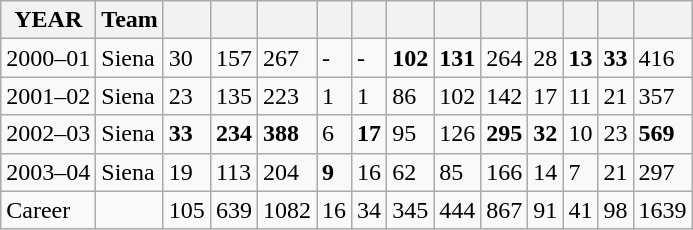<table class="wikitable">
<tr>
<th>YEAR</th>
<th>Team</th>
<th scope="col"></th>
<th scope="col"></th>
<th scope="col"></th>
<th scope="col"></th>
<th scope="col"></th>
<th scope="col"></th>
<th scope="col"></th>
<th scope="col"></th>
<th scope="col"></th>
<th scope="col"></th>
<th scope="col"></th>
<th scope="col"></th>
</tr>
<tr>
<td>2000–01</td>
<td>Siena</td>
<td>30</td>
<td>157</td>
<td>267</td>
<td>-</td>
<td>-</td>
<td><strong>102</strong></td>
<td><strong>131</strong></td>
<td>264</td>
<td>28</td>
<td><strong>13</strong></td>
<td><strong>33</strong></td>
<td>416</td>
</tr>
<tr>
<td>2001–02</td>
<td>Siena</td>
<td>23</td>
<td>135</td>
<td>223</td>
<td>1</td>
<td>1</td>
<td>86</td>
<td>102</td>
<td>142</td>
<td>17</td>
<td>11</td>
<td>21</td>
<td>357</td>
</tr>
<tr>
<td>2002–03</td>
<td>Siena</td>
<td><strong>33</strong></td>
<td><strong>234</strong></td>
<td><strong>388</strong></td>
<td>6</td>
<td><strong>17</strong></td>
<td>95</td>
<td>126</td>
<td><strong>295</strong></td>
<td><strong>32</strong></td>
<td>10</td>
<td>23</td>
<td><strong>569</strong></td>
</tr>
<tr>
<td>2003–04</td>
<td>Siena</td>
<td>19</td>
<td>113</td>
<td>204</td>
<td><strong>9</strong></td>
<td>16</td>
<td>62</td>
<td>85</td>
<td>166</td>
<td>14</td>
<td>7</td>
<td>21</td>
<td>297</td>
</tr>
<tr>
<td>Career</td>
<td></td>
<td>105</td>
<td>639</td>
<td>1082</td>
<td>16</td>
<td>34</td>
<td>345</td>
<td>444</td>
<td>867</td>
<td>91</td>
<td>41</td>
<td>98</td>
<td>1639</td>
</tr>
</table>
